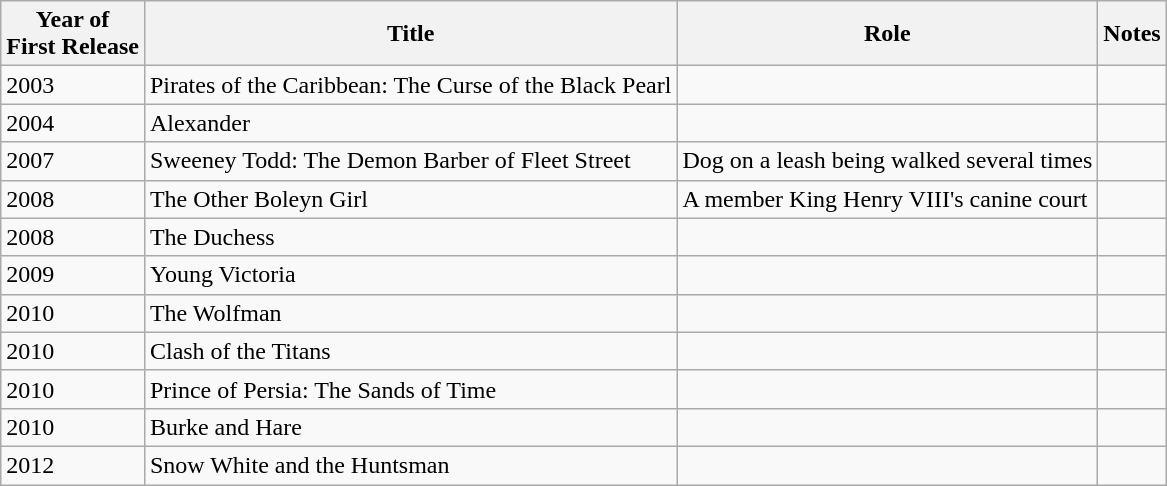<table class="wikitable">
<tr>
<th>Year of<br>First Release</th>
<th>Title</th>
<th>Role</th>
<th>Notes</th>
</tr>
<tr>
<td>2003</td>
<td>Pirates of the Caribbean: The Curse of the Black Pearl</td>
<td></td>
<td></td>
</tr>
<tr>
<td>2004</td>
<td>Alexander</td>
<td></td>
<td></td>
</tr>
<tr>
<td>2007</td>
<td>Sweeney Todd:  The Demon Barber of Fleet Street</td>
<td>Dog on a leash being walked several times</td>
<td></td>
</tr>
<tr>
<td>2008</td>
<td>The Other Boleyn Girl</td>
<td>A member King Henry VIII's canine court</td>
<td></td>
</tr>
<tr>
<td>2008</td>
<td>The Duchess</td>
<td></td>
<td></td>
</tr>
<tr>
<td>2009</td>
<td>Young Victoria</td>
<td></td>
<td></td>
</tr>
<tr>
<td>2010</td>
<td>The Wolfman</td>
<td></td>
<td></td>
</tr>
<tr>
<td>2010</td>
<td>Clash of the Titans</td>
<td></td>
<td></td>
</tr>
<tr>
<td>2010</td>
<td>Prince of Persia:  The Sands of Time</td>
<td></td>
<td></td>
</tr>
<tr>
<td>2010</td>
<td>Burke and Hare</td>
<td></td>
<td></td>
</tr>
<tr>
<td>2012</td>
<td>Snow White and the Huntsman</td>
<td></td>
<td></td>
</tr>
</table>
